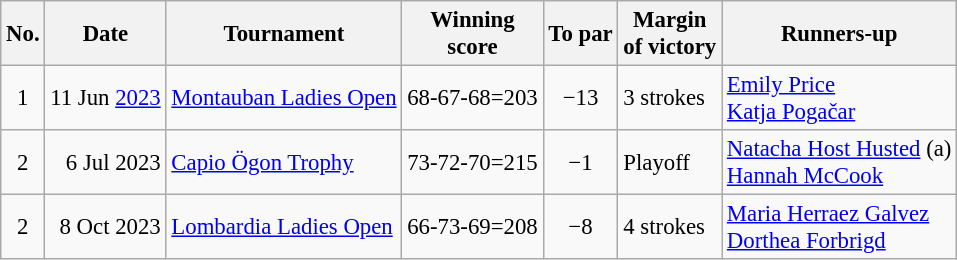<table class="wikitable" style="font-size:95%;">
<tr>
<th>No.</th>
<th>Date</th>
<th>Tournament</th>
<th>Winning<br>score</th>
<th>To par</th>
<th>Margin<br>of victory</th>
<th>Runners-up</th>
</tr>
<tr>
<td align=center>1</td>
<td align=right>11 Jun <a href='#'>2023</a></td>
<td><a href='#'>Montauban Ladies Open</a></td>
<td>68-67-68=203</td>
<td align=center>−13</td>
<td>3 strokes</td>
<td> <a href='#'>Emily Price</a><br> <a href='#'>Katja Pogačar</a></td>
</tr>
<tr>
<td align=center>2</td>
<td align=right>6 Jul 2023</td>
<td><a href='#'>Capio Ögon Trophy</a></td>
<td>73-72-70=215</td>
<td align=center>−1</td>
<td>Playoff</td>
<td> <a href='#'>Natacha Host Husted</a> (a)<br> <a href='#'>Hannah McCook</a></td>
</tr>
<tr>
<td align=center>2</td>
<td align=right>8 Oct 2023</td>
<td><a href='#'>Lombardia Ladies Open</a></td>
<td>66-73-69=208</td>
<td align=center>−8</td>
<td>4 strokes</td>
<td> <a href='#'>Maria Herraez Galvez</a><br> <a href='#'>Dorthea Forbrigd</a></td>
</tr>
</table>
